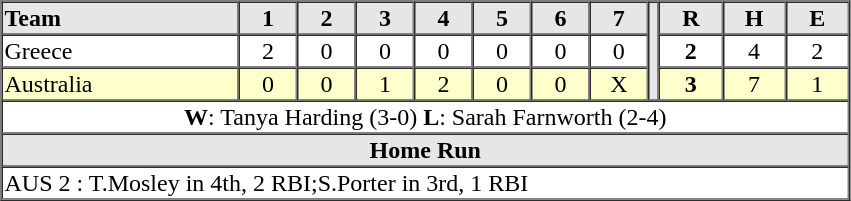<table border=1 cellspacing=0 width=567 style="margin-left:3em;">
<tr style="text-align:center; background-color:#e6e6e6;">
<th align=left width=28%>Team</th>
<th width=33>1</th>
<th width=33>2</th>
<th width=33>3</th>
<th width=33>4</th>
<th width=33>5</th>
<th width=33>6</th>
<th width=33>7</th>
<th rowspan="3" width=3></th>
<th width=36>R</th>
<th width=36>H</th>
<th width=36>E</th>
</tr>
<tr style="text-align:center;">
<td align=left> Greece</td>
<td>2</td>
<td>0</td>
<td>0</td>
<td>0</td>
<td>0</td>
<td>0</td>
<td>0</td>
<td><strong>2</strong></td>
<td>4</td>
<td>2</td>
</tr>
<tr style="text-align:center;" bgcolor="#ffffcc">
<td align=left> Australia</td>
<td>0</td>
<td>0</td>
<td>1</td>
<td>2</td>
<td>0</td>
<td>0</td>
<td>X</td>
<td><strong>3</strong></td>
<td>7</td>
<td>1</td>
</tr>
<tr style="text-align:center;">
<td colspan=13><strong>W</strong>: Tanya Harding (3-0) <strong>L</strong>: Sarah Farnworth (2-4)</td>
</tr>
<tr style="text-align:center; background-color:#e6e6e6;">
<th colspan=13>Home Run</th>
</tr>
<tr style="text-align:left;">
<td colspan=13>AUS 2 : T.Mosley in 4th, 2 RBI;S.Porter in 3rd, 1 RBI</td>
</tr>
</table>
